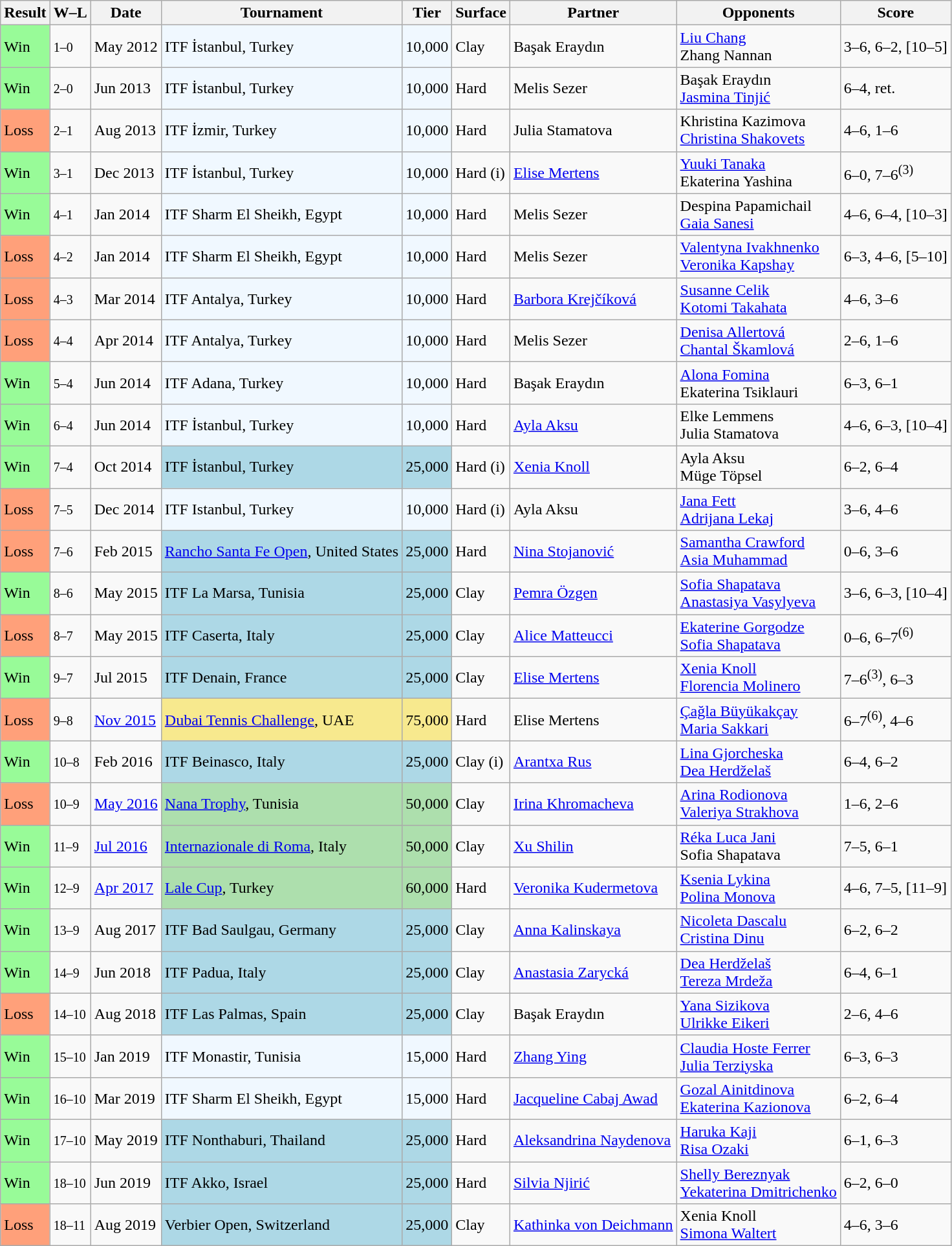<table class="wikitable sortable">
<tr>
<th>Result</th>
<th class="unsortable">W–L</th>
<th>Date</th>
<th>Tournament</th>
<th>Tier</th>
<th>Surface</th>
<th>Partner</th>
<th>Opponents</th>
<th class="unsortable">Score</th>
</tr>
<tr>
<td style="background:#98fb98;">Win</td>
<td><small>1–0</small></td>
<td>May 2012</td>
<td style="background:#f0f8ff;">ITF İstanbul, Turkey</td>
<td style="background:#f0f8ff;">10,000</td>
<td>Clay</td>
<td> Başak Eraydın</td>
<td> <a href='#'>Liu Chang</a> <br>  Zhang Nannan</td>
<td>3–6, 6–2, [10–5]</td>
</tr>
<tr>
<td style="background:#98fb98;">Win</td>
<td><small>2–0</small></td>
<td>Jun 2013</td>
<td style="background:#f0f8ff;">ITF İstanbul, Turkey</td>
<td style="background:#f0f8ff;">10,000</td>
<td>Hard</td>
<td> Melis Sezer</td>
<td> Başak Eraydın <br>  <a href='#'>Jasmina Tinjić</a></td>
<td>6–4, ret.</td>
</tr>
<tr>
<td style="background:#ffa07a;">Loss</td>
<td><small>2–1</small></td>
<td>Aug 2013</td>
<td style="background:#f0f8ff;">ITF İzmir, Turkey</td>
<td style="background:#f0f8ff;">10,000</td>
<td>Hard</td>
<td> Julia Stamatova</td>
<td> Khristina Kazimova <br>  <a href='#'>Christina Shakovets</a></td>
<td>4–6, 1–6</td>
</tr>
<tr>
<td style="background:#98fb98;">Win</td>
<td><small>3–1</small></td>
<td>Dec 2013</td>
<td style="background:#f0f8ff;">ITF İstanbul, Turkey</td>
<td style="background:#f0f8ff;">10,000</td>
<td>Hard (i)</td>
<td> <a href='#'>Elise Mertens</a></td>
<td> <a href='#'>Yuuki Tanaka</a> <br>  Ekaterina Yashina</td>
<td>6–0, 7–6<sup>(3)</sup></td>
</tr>
<tr>
<td style="background:#98fb98;">Win</td>
<td><small>4–1</small></td>
<td>Jan 2014</td>
<td style="background:#f0f8ff;">ITF Sharm El Sheikh, Egypt</td>
<td style="background:#f0f8ff;">10,000</td>
<td>Hard</td>
<td> Melis Sezer</td>
<td> Despina Papamichail <br>  <a href='#'>Gaia Sanesi</a></td>
<td>4–6, 6–4, [10–3]</td>
</tr>
<tr>
<td style="background:#ffa07a;">Loss</td>
<td><small>4–2</small></td>
<td>Jan 2014</td>
<td style="background:#f0f8ff;">ITF Sharm El Sheikh, Egypt</td>
<td style="background:#f0f8ff;">10,000</td>
<td>Hard</td>
<td> Melis Sezer</td>
<td> <a href='#'>Valentyna Ivakhnenko</a> <br>  <a href='#'>Veronika Kapshay</a></td>
<td>6–3, 4–6, [5–10]</td>
</tr>
<tr>
<td style="background:#ffa07a;">Loss</td>
<td><small>4–3</small></td>
<td>Mar 2014</td>
<td style="background:#f0f8ff;">ITF Antalya, Turkey</td>
<td style="background:#f0f8ff;">10,000</td>
<td>Hard</td>
<td> <a href='#'>Barbora Krejčíková</a></td>
<td> <a href='#'>Susanne Celik</a> <br>  <a href='#'>Kotomi Takahata</a></td>
<td>4–6, 3–6</td>
</tr>
<tr>
<td style="background:#ffa07a;">Loss</td>
<td><small>4–4</small></td>
<td>Apr 2014</td>
<td style="background:#f0f8ff;">ITF Antalya, Turkey</td>
<td style="background:#f0f8ff;">10,000</td>
<td>Hard</td>
<td> Melis Sezer</td>
<td> <a href='#'>Denisa Allertová</a> <br>  <a href='#'>Chantal Škamlová</a></td>
<td>2–6, 1–6</td>
</tr>
<tr>
<td style="background:#98fb98;">Win</td>
<td><small>5–4</small></td>
<td>Jun 2014</td>
<td style="background:#f0f8ff;">ITF Adana, Turkey</td>
<td style="background:#f0f8ff;">10,000</td>
<td>Hard</td>
<td> Başak Eraydın</td>
<td> <a href='#'>Alona Fomina</a> <br>  Ekaterina Tsiklauri</td>
<td>6–3, 6–1</td>
</tr>
<tr>
<td style="background:#98fb98;">Win</td>
<td><small>6–4</small></td>
<td>Jun 2014</td>
<td style="background:#f0f8ff;">ITF İstanbul, Turkey</td>
<td style="background:#f0f8ff;">10,000</td>
<td>Hard</td>
<td> <a href='#'>Ayla Aksu</a></td>
<td> Elke Lemmens <br>  Julia Stamatova</td>
<td>4–6, 6–3, [10–4]</td>
</tr>
<tr>
<td style="background:#98fb98;">Win</td>
<td><small>7–4</small></td>
<td>Oct 2014</td>
<td style="background:lightblue;">ITF İstanbul, Turkey</td>
<td style="background:lightblue;">25,000</td>
<td>Hard (i)</td>
<td> <a href='#'>Xenia Knoll</a></td>
<td> Ayla Aksu <br>  Müge Töpsel</td>
<td>6–2, 6–4</td>
</tr>
<tr>
<td style="background:#ffa07a;">Loss</td>
<td><small>7–5</small></td>
<td>Dec 2014</td>
<td style="background:#f0f8ff;">ITF Istanbul, Turkey</td>
<td style="background:#f0f8ff;">10,000</td>
<td>Hard (i)</td>
<td> Ayla Aksu</td>
<td> <a href='#'>Jana Fett</a> <br>  <a href='#'>Adrijana Lekaj</a></td>
<td>3–6, 4–6</td>
</tr>
<tr>
<td style="background:#ffa07a;">Loss</td>
<td><small>7–6</small></td>
<td>Feb 2015</td>
<td style="background:lightblue;"><a href='#'>Rancho Santa Fe Open</a>, United States</td>
<td style="background:lightblue;">25,000</td>
<td>Hard</td>
<td> <a href='#'>Nina Stojanović</a></td>
<td> <a href='#'>Samantha Crawford</a> <br>  <a href='#'>Asia Muhammad</a></td>
<td>0–6, 3–6</td>
</tr>
<tr>
<td style="background:#98fb98;">Win</td>
<td><small>8–6</small></td>
<td>May 2015</td>
<td style="background:lightblue;">ITF La Marsa, Tunisia</td>
<td style="background:lightblue;">25,000</td>
<td>Clay</td>
<td> <a href='#'>Pemra Özgen</a></td>
<td> <a href='#'>Sofia Shapatava</a> <br>  <a href='#'>Anastasiya Vasylyeva</a></td>
<td>3–6, 6–3, [10–4]</td>
</tr>
<tr>
<td style="background:#ffa07a;">Loss</td>
<td><small>8–7</small></td>
<td>May 2015</td>
<td style="background:lightblue;">ITF Caserta, Italy</td>
<td style="background:lightblue;">25,000</td>
<td>Clay</td>
<td> <a href='#'>Alice Matteucci</a></td>
<td> <a href='#'>Ekaterine Gorgodze</a> <br>  <a href='#'>Sofia Shapatava</a></td>
<td>0–6, 6–7<sup>(6)</sup></td>
</tr>
<tr>
<td style="background:#98fb98;">Win</td>
<td><small>9–7</small></td>
<td>Jul 2015</td>
<td style="background:lightblue;">ITF Denain, France</td>
<td style="background:lightblue;">25,000</td>
<td>Clay</td>
<td> <a href='#'>Elise Mertens</a></td>
<td> <a href='#'>Xenia Knoll</a> <br>  <a href='#'>Florencia Molinero</a></td>
<td>7–6<sup>(3)</sup>, 6–3</td>
</tr>
<tr>
<td style="background:#ffa07a;">Loss</td>
<td><small>9–8</small></td>
<td><a href='#'>Nov 2015</a></td>
<td style="background:#f7e98e;"><a href='#'>Dubai Tennis Challenge</a>, UAE</td>
<td style="background:#f7e98e;">75,000</td>
<td>Hard</td>
<td> Elise Mertens</td>
<td> <a href='#'>Çağla Büyükakçay</a> <br>  <a href='#'>Maria Sakkari</a></td>
<td>6–7<sup>(6)</sup>, 4–6</td>
</tr>
<tr>
<td style="background:#98fb98;">Win</td>
<td><small>10–8</small></td>
<td>Feb 2016</td>
<td style="background:lightblue;">ITF Beinasco, Italy</td>
<td style="background:lightblue;">25,000</td>
<td>Clay (i)</td>
<td> <a href='#'>Arantxa Rus</a></td>
<td> <a href='#'>Lina Gjorcheska</a> <br>  <a href='#'>Dea Herdželaš</a></td>
<td>6–4, 6–2</td>
</tr>
<tr>
<td style="background:#ffa07a;">Loss</td>
<td><small>10–9</small></td>
<td><a href='#'>May 2016</a></td>
<td style="background:#addfad;"><a href='#'>Nana Trophy</a>, Tunisia</td>
<td style="background:#addfad;">50,000</td>
<td>Clay</td>
<td> <a href='#'>Irina Khromacheva</a></td>
<td> <a href='#'>Arina Rodionova</a> <br>  <a href='#'>Valeriya Strakhova</a></td>
<td>1–6, 2–6</td>
</tr>
<tr>
<td style="background:#98fb98;">Win</td>
<td><small>11–9</small></td>
<td><a href='#'>Jul 2016</a></td>
<td style="background:#addfad;"><a href='#'>Internazionale di Roma</a>, Italy</td>
<td style="background:#addfad;">50,000</td>
<td>Clay</td>
<td> <a href='#'>Xu Shilin</a></td>
<td> <a href='#'>Réka Luca Jani</a> <br>  Sofia Shapatava</td>
<td>7–5, 6–1</td>
</tr>
<tr>
<td style="background:#98fb98;">Win</td>
<td><small>12–9</small></td>
<td><a href='#'>Apr 2017</a></td>
<td style="background:#addfad;"><a href='#'>Lale Cup</a>, Turkey</td>
<td style="background:#addfad;">60,000</td>
<td>Hard</td>
<td> <a href='#'>Veronika Kudermetova</a></td>
<td> <a href='#'>Ksenia Lykina</a> <br>  <a href='#'>Polina Monova</a></td>
<td>4–6, 7–5, [11–9]</td>
</tr>
<tr>
<td style="background:#98fb98;">Win</td>
<td><small>13–9</small></td>
<td>Aug 2017</td>
<td style="background:lightblue;">ITF Bad Saulgau, Germany</td>
<td style="background:lightblue;">25,000</td>
<td>Clay</td>
<td> <a href='#'>Anna Kalinskaya</a></td>
<td> <a href='#'>Nicoleta Dascalu</a> <br>  <a href='#'>Cristina Dinu</a></td>
<td>6–2, 6–2</td>
</tr>
<tr>
<td style="background:#98fb98;">Win</td>
<td><small>14–9</small></td>
<td>Jun 2018</td>
<td style="background:lightblue;">ITF Padua, Italy</td>
<td style="background:lightblue;">25,000</td>
<td>Clay</td>
<td> <a href='#'>Anastasia Zarycká</a></td>
<td> <a href='#'>Dea Herdželaš</a> <br>  <a href='#'>Tereza Mrdeža</a></td>
<td>6–4, 6–1</td>
</tr>
<tr>
<td style="background:#ffa07a;">Loss</td>
<td><small>14–10</small></td>
<td>Aug 2018</td>
<td style="background:lightblue;">ITF Las Palmas, Spain</td>
<td style="background:lightblue;">25,000</td>
<td>Clay</td>
<td> Başak Eraydın</td>
<td> <a href='#'>Yana Sizikova</a> <br>  <a href='#'>Ulrikke Eikeri</a></td>
<td>2–6, 4–6</td>
</tr>
<tr>
<td style="background:#98fb98;">Win</td>
<td><small>15–10</small></td>
<td>Jan 2019</td>
<td style="background:#f0f8ff;">ITF Monastir, Tunisia</td>
<td style="background:#f0f8ff;">15,000</td>
<td>Hard</td>
<td> <a href='#'>Zhang Ying</a></td>
<td> <a href='#'>Claudia Hoste Ferrer</a> <br>  <a href='#'>Julia Terziyska</a></td>
<td>6–3, 6–3</td>
</tr>
<tr>
<td style="background:#98fb98;">Win</td>
<td><small>16–10</small></td>
<td>Mar 2019</td>
<td style="background:#f0f8ff;">ITF Sharm El Sheikh, Egypt</td>
<td style="background:#f0f8ff;">15,000</td>
<td>Hard</td>
<td> <a href='#'>Jacqueline Cabaj Awad</a></td>
<td> <a href='#'>Gozal Ainitdinova</a> <br>  <a href='#'>Ekaterina Kazionova</a></td>
<td>6–2, 6–4</td>
</tr>
<tr>
<td style="background:#98fb98;">Win</td>
<td><small>17–10</small></td>
<td>May 2019</td>
<td style="background:lightblue;">ITF Nonthaburi, Thailand</td>
<td style="background:lightblue;">25,000</td>
<td>Hard</td>
<td> <a href='#'>Aleksandrina Naydenova</a></td>
<td> <a href='#'>Haruka Kaji</a> <br>  <a href='#'>Risa Ozaki</a></td>
<td>6–1, 6–3</td>
</tr>
<tr>
<td style="background:#98fb98;">Win</td>
<td><small>18–10</small></td>
<td>Jun 2019</td>
<td style="background:lightblue;">ITF Akko, Israel</td>
<td style="background:lightblue;">25,000</td>
<td>Hard</td>
<td> <a href='#'>Silvia Njirić</a></td>
<td> <a href='#'>Shelly Bereznyak</a> <br>  <a href='#'>Yekaterina Dmitrichenko</a></td>
<td>6–2, 6–0</td>
</tr>
<tr>
<td style="background:#ffa07a;">Loss</td>
<td><small>18–11</small></td>
<td>Aug 2019</td>
<td style="background:lightblue;">Verbier Open, Switzerland</td>
<td style="background:lightblue;">25,000</td>
<td>Clay</td>
<td> <a href='#'>Kathinka von Deichmann</a></td>
<td> Xenia Knoll <br>  <a href='#'>Simona Waltert</a></td>
<td>4–6, 3–6</td>
</tr>
</table>
